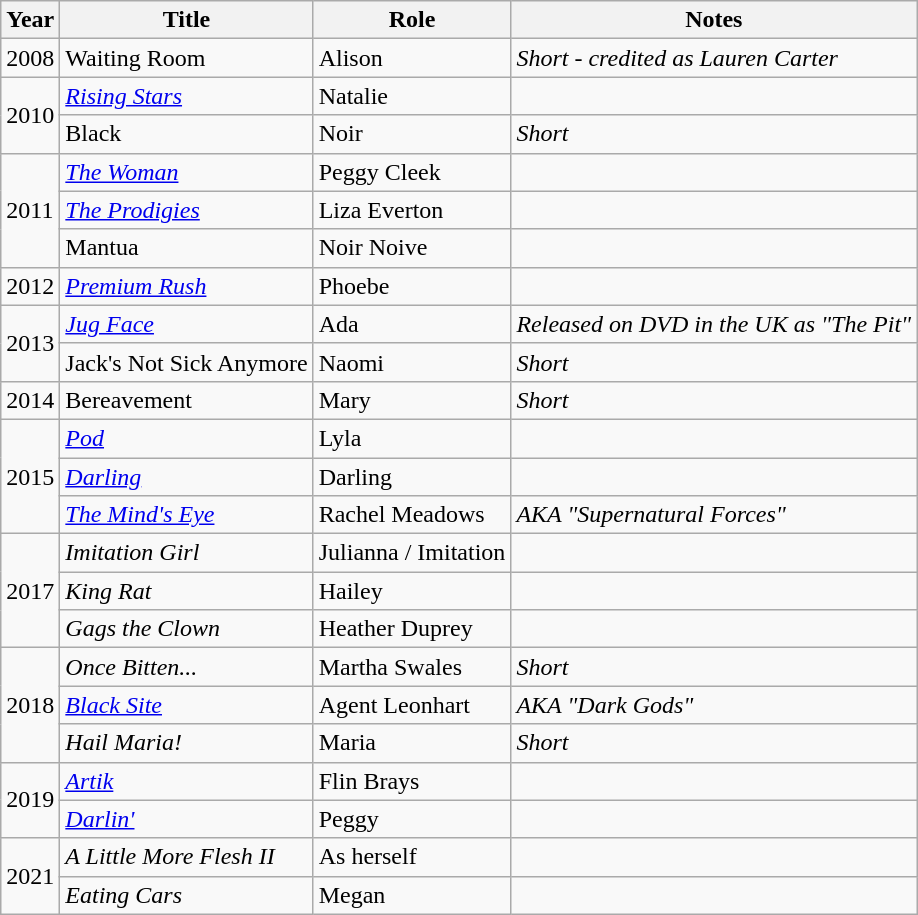<table class="wikitable">
<tr>
<th>Year</th>
<th>Title</th>
<th>Role</th>
<th>Notes</th>
</tr>
<tr>
<td>2008</td>
<td>Waiting Room</td>
<td>Alison</td>
<td><em>Short - credited as Lauren Carter</em></td>
</tr>
<tr>
<td rowspan="2">2010</td>
<td><em><a href='#'>Rising Stars</a></em></td>
<td>Natalie</td>
<td></td>
</tr>
<tr>
<td>Black</td>
<td>Noir</td>
<td><em>Short</em></td>
</tr>
<tr>
<td rowspan="3">2011</td>
<td><em><a href='#'>The Woman</a></em></td>
<td>Peggy Cleek</td>
<td></td>
</tr>
<tr>
<td><em><a href='#'>The Prodigies</a></em></td>
<td>Liza Everton</td>
<td></td>
</tr>
<tr>
<td>Mantua</td>
<td>Noir Noive</td>
<td></td>
</tr>
<tr>
<td>2012</td>
<td><em><a href='#'>Premium Rush</a></em></td>
<td>Phoebe</td>
<td></td>
</tr>
<tr>
<td rowspan="2">2013</td>
<td><em><a href='#'>Jug Face</a></em></td>
<td>Ada</td>
<td><em>Released on DVD in the UK as "The Pit"</em></td>
</tr>
<tr>
<td>Jack's Not Sick Anymore</td>
<td>Naomi</td>
<td><em>Short</em></td>
</tr>
<tr>
<td>2014</td>
<td>Bereavement</td>
<td>Mary</td>
<td><em>Short</em></td>
</tr>
<tr>
<td rowspan="3">2015</td>
<td><em><a href='#'>Pod</a></em></td>
<td>Lyla</td>
<td></td>
</tr>
<tr>
<td><em><a href='#'>Darling</a></em></td>
<td>Darling</td>
<td></td>
</tr>
<tr>
<td><em><a href='#'>The Mind's Eye</a></em></td>
<td>Rachel Meadows</td>
<td><em>AKA "Supernatural Forces"</em></td>
</tr>
<tr>
<td rowspan="3">2017</td>
<td><em>Imitation Girl</em></td>
<td>Julianna / Imitation</td>
<td></td>
</tr>
<tr>
<td><em>King Rat</em></td>
<td>Hailey</td>
<td></td>
</tr>
<tr>
<td><em>Gags the Clown</em></td>
<td>Heather Duprey</td>
<td></td>
</tr>
<tr>
<td rowspan="3">2018</td>
<td><em>Once Bitten...</em></td>
<td>Martha Swales</td>
<td><em>Short</em></td>
</tr>
<tr>
<td><em><a href='#'>Black Site</a></em></td>
<td>Agent Leonhart</td>
<td><em>AKA "Dark Gods"</em></td>
</tr>
<tr>
<td><em>Hail Maria!</em></td>
<td>Maria</td>
<td><em>Short</em></td>
</tr>
<tr>
<td rowspan="2">2019</td>
<td><em><a href='#'>Artik</a></em></td>
<td>Flin Brays</td>
<td></td>
</tr>
<tr>
<td><em><a href='#'>Darlin'</a></em></td>
<td>Peggy</td>
</tr>
<tr>
<td rowspan="2">2021</td>
<td><em>A Little More Flesh II</em></td>
<td>As herself</td>
<td></td>
</tr>
<tr>
<td><em>Eating Cars</em></td>
<td>Megan</td>
<td></td>
</tr>
</table>
